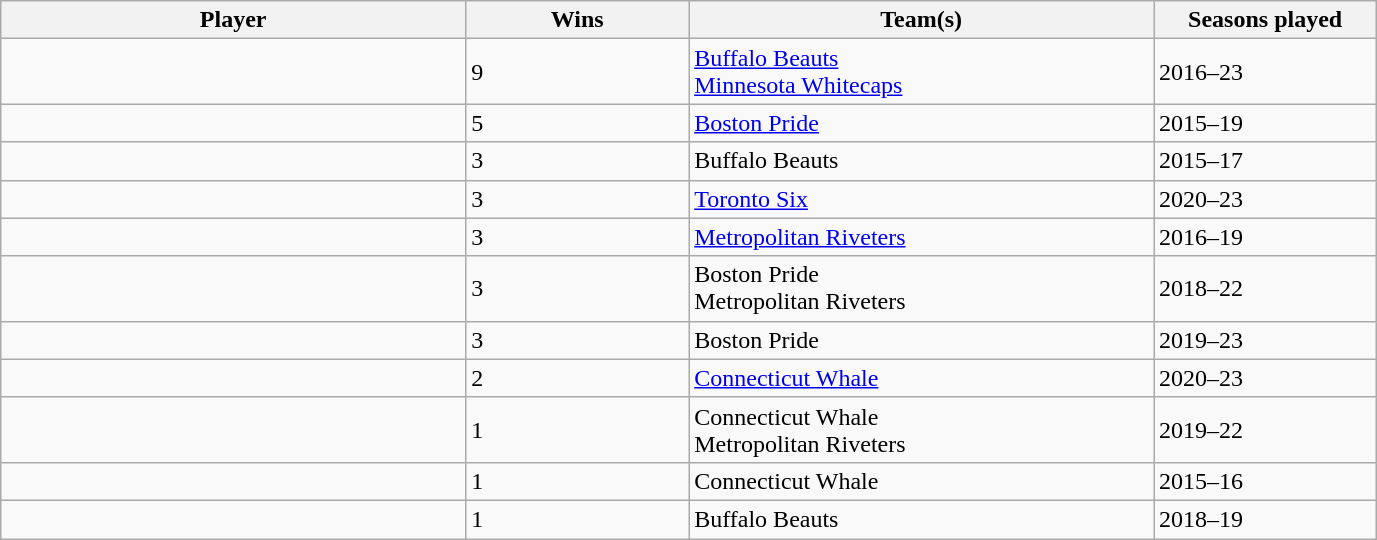<table class="wikitable sortable">
<tr>
<th width="25%">Player</th>
<th width="12%">Wins</th>
<th width="25%">Team(s)</th>
<th width="12%">Seasons played</th>
</tr>
<tr>
<td></td>
<td>9</td>
<td><a href='#'>Buffalo Beauts</a><br><a href='#'>Minnesota Whitecaps</a></td>
<td>2016–23</td>
</tr>
<tr>
<td></td>
<td>5</td>
<td><a href='#'>Boston Pride</a></td>
<td>2015–19</td>
</tr>
<tr>
<td></td>
<td>3</td>
<td>Buffalo Beauts</td>
<td>2015–17</td>
</tr>
<tr>
<td></td>
<td>3</td>
<td><a href='#'>Toronto Six</a></td>
<td>2020–23</td>
</tr>
<tr>
<td></td>
<td>3</td>
<td><a href='#'>Metropolitan Riveters</a></td>
<td>2016–19</td>
</tr>
<tr>
<td></td>
<td>3</td>
<td>Boston Pride<br>Metropolitan Riveters</td>
<td>2018–22</td>
</tr>
<tr>
<td></td>
<td>3</td>
<td>Boston Pride</td>
<td>2019–23</td>
</tr>
<tr>
<td></td>
<td>2</td>
<td><a href='#'>Connecticut Whale</a></td>
<td>2020–23</td>
</tr>
<tr>
<td></td>
<td>1</td>
<td>Connecticut Whale<br>Metropolitan Riveters</td>
<td>2019–22</td>
</tr>
<tr>
<td></td>
<td>1</td>
<td>Connecticut Whale</td>
<td>2015–16</td>
</tr>
<tr>
<td></td>
<td>1</td>
<td>Buffalo Beauts</td>
<td>2018–19</td>
</tr>
</table>
